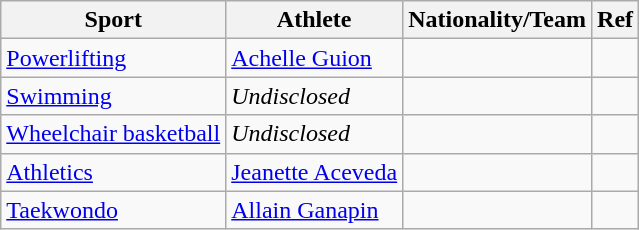<table class="wikitable sortable">
<tr>
<th>Sport</th>
<th>Athlete</th>
<th>Nationality/Team</th>
<th>Ref</th>
</tr>
<tr>
<td><a href='#'>Powerlifting</a></td>
<td><a href='#'>Achelle Guion</a></td>
<td></td>
<td></td>
</tr>
<tr>
<td><a href='#'>Swimming</a></td>
<td><em>Undisclosed</em></td>
<td></td>
<td></td>
</tr>
<tr>
<td><a href='#'>Wheelchair basketball</a></td>
<td><em>Undisclosed</em></td>
<td></td>
<td></td>
</tr>
<tr>
<td><a href='#'>Athletics</a></td>
<td><a href='#'>Jeanette Aceveda</a></td>
<td></td>
<td></td>
</tr>
<tr>
<td><a href='#'>Taekwondo</a></td>
<td><a href='#'>Allain Ganapin</a></td>
<td></td>
<td></td>
</tr>
</table>
